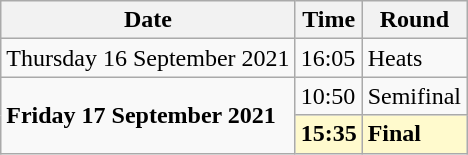<table class="wikitable">
<tr>
<th>Date</th>
<th>Time</th>
<th>Round</th>
</tr>
<tr>
<td>Thursday 16 September 2021</td>
<td>16:05</td>
<td>Heats</td>
</tr>
<tr>
<td rowspan=2><strong>Friday 17 September 2021</strong></td>
<td>10:50</td>
<td>Semifinal</td>
</tr>
<tr>
<td style=background:lemonchiffon><strong>15:35</strong></td>
<td style=background:lemonchiffon><strong>Final</strong></td>
</tr>
</table>
